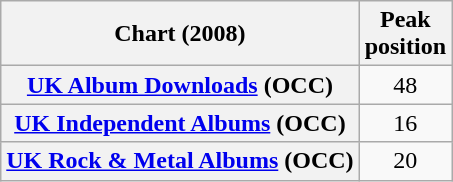<table class="wikitable sortable plainrowheaders" style="text-align:center">
<tr>
<th scope="col">Chart (2008)</th>
<th scope="col">Peak<br>position</th>
</tr>
<tr>
<th scope="row"><a href='#'>UK Album Downloads</a> (OCC)</th>
<td>48</td>
</tr>
<tr>
<th scope="row"><a href='#'>UK Independent Albums</a> (OCC)</th>
<td>16</td>
</tr>
<tr>
<th scope="row"><a href='#'>UK Rock & Metal Albums</a> (OCC)</th>
<td>20</td>
</tr>
</table>
